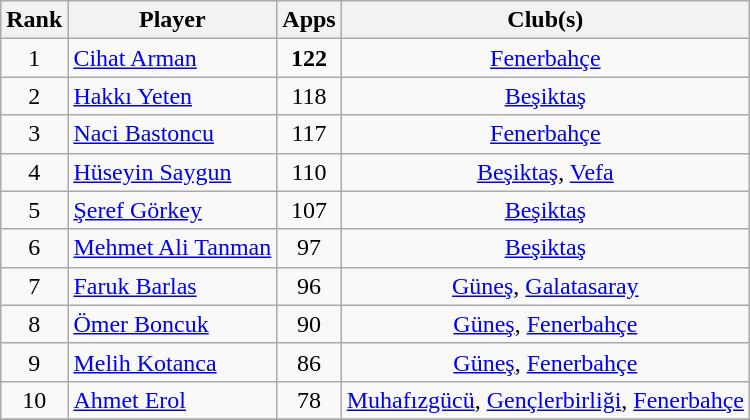<table class="wikitable" style="text-align:center;margin-left:1em;float:left">
<tr>
<th>Rank</th>
<th>Player</th>
<th>Apps</th>
<th>Club(s)</th>
</tr>
<tr>
<td>1</td>
<td style="text-align:left;"><a href='#'>Cihat Arman</a></td>
<td><strong>122</strong></td>
<td><a href='#'>Fenerbahçe</a></td>
</tr>
<tr>
<td>2</td>
<td style="text-align:left;"><a href='#'>Hakkı Yeten</a></td>
<td>118</td>
<td><a href='#'>Beşiktaş</a></td>
</tr>
<tr>
<td>3</td>
<td style="text-align:left;"><a href='#'>Naci Bastoncu</a></td>
<td>117</td>
<td><a href='#'>Fenerbahçe</a></td>
</tr>
<tr>
<td>4</td>
<td style="text-align:left;"><a href='#'>Hüseyin Saygun</a></td>
<td>110</td>
<td><a href='#'>Beşiktaş</a>, <a href='#'>Vefa</a></td>
</tr>
<tr>
<td>5</td>
<td style="text-align:left;"><a href='#'>Şeref Görkey</a></td>
<td>107</td>
<td><a href='#'>Beşiktaş</a></td>
</tr>
<tr>
<td>6</td>
<td style="text-align:left;"><a href='#'>Mehmet Ali Tanman</a></td>
<td>97</td>
<td><a href='#'>Beşiktaş</a></td>
</tr>
<tr>
<td>7</td>
<td style="text-align:left;"><a href='#'>Faruk Barlas</a></td>
<td>96</td>
<td><a href='#'>Güneş</a>, <a href='#'>Galatasaray</a></td>
</tr>
<tr>
<td>8</td>
<td style="text-align:left;"><a href='#'>Ömer Boncuk</a></td>
<td>90</td>
<td><a href='#'>Güneş</a>, <a href='#'>Fenerbahçe</a></td>
</tr>
<tr>
<td>9</td>
<td style="text-align:left;"><a href='#'>Melih Kotanca</a></td>
<td>86</td>
<td><a href='#'>Güneş</a>, <a href='#'>Fenerbahçe</a></td>
</tr>
<tr>
<td>10</td>
<td style="text-align:left;"><a href='#'>Ahmet Erol</a></td>
<td>78</td>
<td><a href='#'>Muhafızgücü</a>, <a href='#'>Gençlerbirliği</a>, <a href='#'>Fenerbahçe</a></td>
</tr>
<tr>
</tr>
</table>
